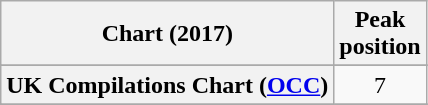<table class="wikitable sortable plainrowheaders" style="text-align:center">
<tr>
<th>Chart (2017)</th>
<th>Peak<br>position</th>
</tr>
<tr>
</tr>
<tr>
</tr>
<tr>
<th scope="row">UK Compilations Chart (<a href='#'>OCC</a>)</th>
<td>7</td>
</tr>
<tr>
</tr>
<tr>
</tr>
</table>
